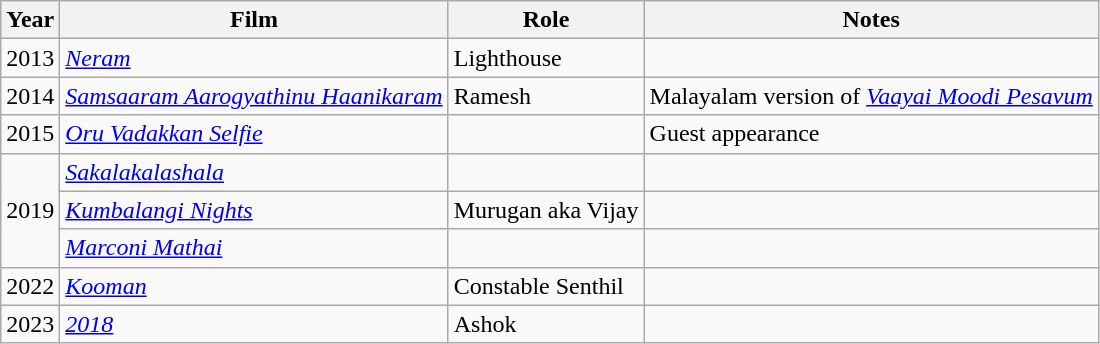<table class="wikitable sortable">
<tr>
<th>Year</th>
<th>Film</th>
<th>Role</th>
<th>Notes</th>
</tr>
<tr>
<td>2013</td>
<td><em><a href='#'>Neram</a></em></td>
<td>Lighthouse</td>
<td></td>
</tr>
<tr>
<td>2014</td>
<td><em><a href='#'>Samsaaram Aarogyathinu Haanikaram</a></em></td>
<td>Ramesh</td>
<td>Malayalam version of <em><a href='#'>Vaayai Moodi Pesavum</a></em></td>
</tr>
<tr>
<td>2015</td>
<td><em><a href='#'>Oru Vadakkan Selfie</a></em></td>
<td></td>
<td>Guest appearance</td>
</tr>
<tr>
<td rowspan="3">2019</td>
<td><em><a href='#'>Sakalakalashala</a></em></td>
<td></td>
<td></td>
</tr>
<tr>
<td><em><a href='#'>Kumbalangi Nights</a></em></td>
<td>Murugan aka Vijay</td>
<td></td>
</tr>
<tr>
<td><em><a href='#'>Marconi Mathai</a></em></td>
<td></td>
<td></td>
</tr>
<tr>
<td>2022</td>
<td><em> <a href='#'>Kooman</a></em></td>
<td>Constable Senthil</td>
<td></td>
</tr>
<tr>
<td>2023</td>
<td><em><a href='#'>2018</a></em></td>
<td>Ashok</td>
<td></td>
</tr>
</table>
